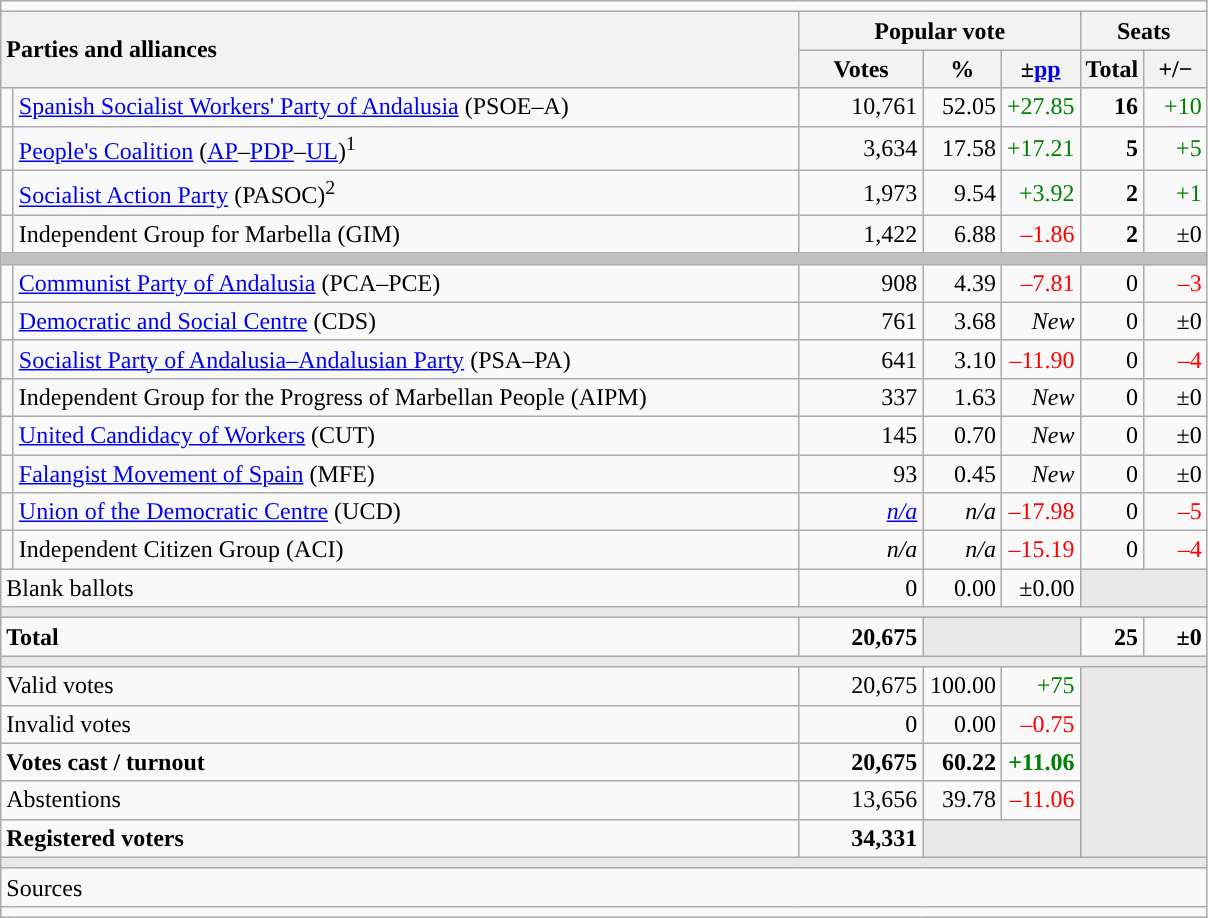<table class="wikitable" style="text-align:right;">
<tr>
<td colspan="7"></td>
</tr>
<tr>
<th style="text-align:left;" rowspan="2" colspan="2" width="525">Parties and alliances</th>
<th colspan="3">Popular vote</th>
<th colspan="2">Seats</th>
</tr>
<tr>
<th width="75">Votes</th>
<th width="45">%</th>
<th width="45">±<a href='#'>pp</a></th>
<th width="35">Total</th>
<th width="35">+/−</th>
</tr>
<tr>
<td width="1" style="color:inherit;background:"></td>
<td align="left"><a href='#'>Spanish Socialist Workers' Party of Andalusia</a> (PSOE–A)</td>
<td>10,761</td>
<td>52.05</td>
<td style="color:green;">+27.85</td>
<td><strong>16</strong></td>
<td style="color:green;">+10</td>
</tr>
<tr>
<td style="color:inherit;background:"></td>
<td align="left"><a href='#'>People's Coalition</a> (<a href='#'>AP</a>–<a href='#'>PDP</a>–<a href='#'>UL</a>)<sup>1</sup></td>
<td>3,634</td>
<td>17.58</td>
<td style="color:green;">+17.21</td>
<td><strong>5</strong></td>
<td style="color:green;">+5</td>
</tr>
<tr>
<td style="color:inherit;background:"></td>
<td align="left"><a href='#'>Socialist Action Party</a> (PASOC)<sup>2</sup></td>
<td>1,973</td>
<td>9.54</td>
<td style="color:green;">+3.92</td>
<td><strong>2</strong></td>
<td style="color:green;">+1</td>
</tr>
<tr>
<td style="color:inherit;background:"></td>
<td align="left">Independent Group for Marbella (GIM)</td>
<td>1,422</td>
<td>6.88</td>
<td style="color:red;">–1.86</td>
<td><strong>2</strong></td>
<td>±0</td>
</tr>
<tr>
<td colspan="7" bgcolor="#C0C0C0"></td>
</tr>
<tr>
<td style="color:inherit;background:"></td>
<td align="left"><a href='#'>Communist Party of Andalusia</a> (PCA–PCE)</td>
<td>908</td>
<td>4.39</td>
<td style="color:red;">–7.81</td>
<td>0</td>
<td style="color:red;">–3</td>
</tr>
<tr>
<td style="color:inherit;background:"></td>
<td align="left"><a href='#'>Democratic and Social Centre</a> (CDS)</td>
<td>761</td>
<td>3.68</td>
<td><em>New</em></td>
<td>0</td>
<td>±0</td>
</tr>
<tr>
<td style="color:inherit;background:"></td>
<td align="left"><a href='#'>Socialist Party of Andalusia–Andalusian Party</a> (PSA–PA)</td>
<td>641</td>
<td>3.10</td>
<td style="color:red;">–11.90</td>
<td>0</td>
<td style="color:red;">–4</td>
</tr>
<tr>
<td style="color:inherit;background:"></td>
<td align="left">Independent Group for the Progress of Marbellan People (AIPM)</td>
<td>337</td>
<td>1.63</td>
<td><em>New</em></td>
<td>0</td>
<td>±0</td>
</tr>
<tr>
<td style="color:inherit;background:"></td>
<td align="left"><a href='#'>United Candidacy of Workers</a> (CUT)</td>
<td>145</td>
<td>0.70</td>
<td><em>New</em></td>
<td>0</td>
<td>±0</td>
</tr>
<tr>
<td style="color:inherit;background:"></td>
<td align="left"><a href='#'>Falangist Movement of Spain</a> (MFE)</td>
<td>93</td>
<td>0.45</td>
<td><em>New</em></td>
<td>0</td>
<td>±0</td>
</tr>
<tr>
<td style="color:inherit;background:"></td>
<td align="left"><a href='#'>Union of the Democratic Centre</a> (UCD)</td>
<td><em><a href='#'>n/a</a></em></td>
<td><em>n/a</em></td>
<td style="color:red;">–17.98</td>
<td>0</td>
<td style="color:red;">–5</td>
</tr>
<tr>
<td style="color:inherit;background:"></td>
<td align="left">Independent Citizen Group (ACI)</td>
<td><em>n/a</em></td>
<td><em>n/a</em></td>
<td style="color:red;">–15.19</td>
<td>0</td>
<td style="color:red;">–4</td>
</tr>
<tr>
<td align="left" colspan="2">Blank ballots</td>
<td>0</td>
<td>0.00</td>
<td>±0.00</td>
<td bgcolor="#E9E9E9" colspan="2"></td>
</tr>
<tr>
<td colspan="7" bgcolor="#E9E9E9"></td>
</tr>
<tr style="font-weight:bold;">
<td align="left" colspan="2">Total</td>
<td>20,675</td>
<td bgcolor="#E9E9E9" colspan="2"></td>
<td>25</td>
<td>±0</td>
</tr>
<tr>
<td colspan="7" bgcolor="#E9E9E9"></td>
</tr>
<tr>
<td align="left" colspan="2">Valid votes</td>
<td>20,675</td>
<td>100.00</td>
<td style="color:green;">+75</td>
<td bgcolor="#E9E9E9" colspan="2" rowspan="5"></td>
</tr>
<tr>
<td align="left" colspan="2">Invalid votes</td>
<td>0</td>
<td>0.00</td>
<td style="color:red;">–0.75</td>
</tr>
<tr style="font-weight:bold;">
<td align="left" colspan="2">Votes cast / turnout</td>
<td>20,675</td>
<td>60.22</td>
<td style="color:green;">+11.06</td>
</tr>
<tr>
<td align="left" colspan="2">Abstentions</td>
<td>13,656</td>
<td>39.78</td>
<td style="color:red;">–11.06</td>
</tr>
<tr style="font-weight:bold;">
<td align="left" colspan="2">Registered voters</td>
<td>34,331</td>
<td bgcolor="#E9E9E9" colspan="2"></td>
</tr>
<tr>
<td colspan="7" bgcolor="#E9E9E9"></td>
</tr>
<tr>
<td align="left" colspan="7">Sources</td>
</tr>
<tr>
<td colspan="7" style="text-align:left; max-width:790px;"></td>
</tr>
</table>
